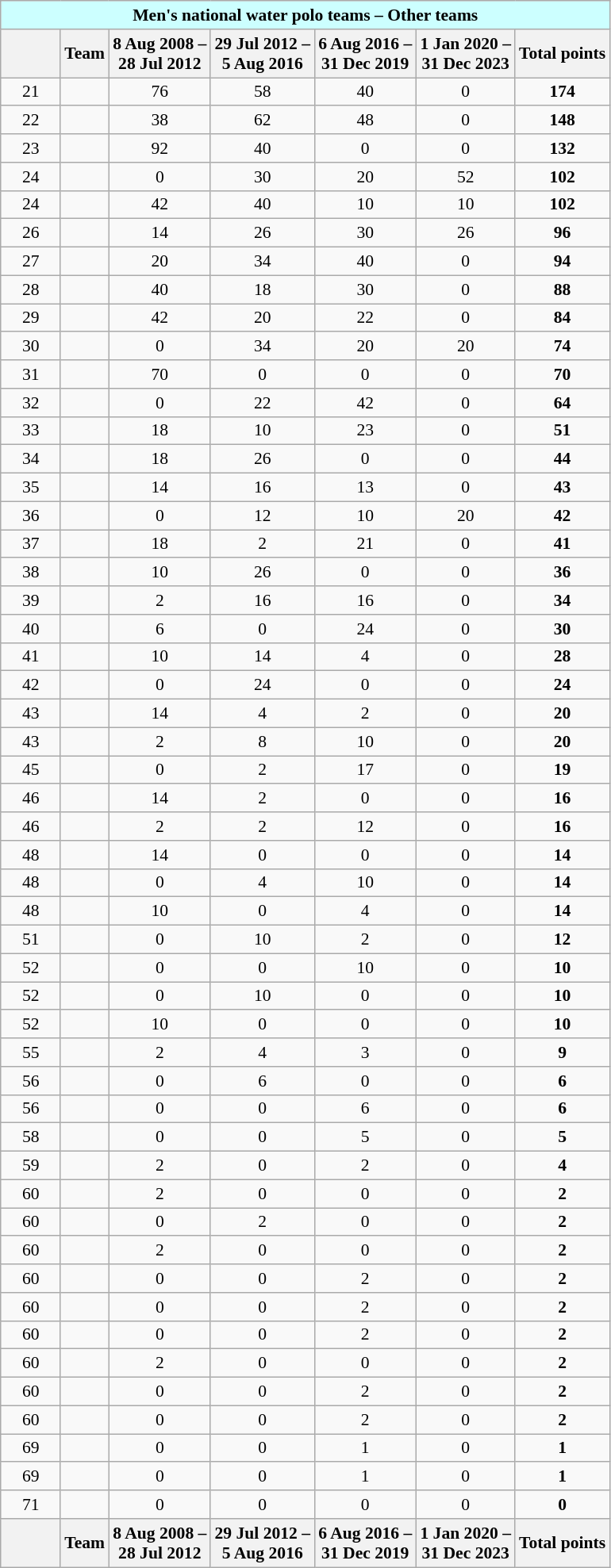<table class="wikitable mw-collapsible autocollapse" style="text-align: center; font-size: 90%; margin-left: 1em;">
<tr>
<th colspan="7" style="background-color: #ccffff;">Men's national water polo teams – Other teams</th>
</tr>
<tr>
<th style="width: 3em;"></th>
<th>Team</th>
<th>8 Aug 2008 –<br>28 Jul 2012</th>
<th>29 Jul 2012 –<br>5 Aug 2016</th>
<th>6 Aug 2016 –<br>31 Dec 2019</th>
<th>1 Jan 2020 –<br>31 Dec 2023</th>
<th>Total points</th>
</tr>
<tr>
<td>21</td>
<td style="text-align: left;"></td>
<td>76</td>
<td>58</td>
<td>40</td>
<td>0</td>
<td><strong>174</strong></td>
</tr>
<tr>
<td>22</td>
<td style="text-align: left;"></td>
<td>38</td>
<td>62</td>
<td>48</td>
<td>0</td>
<td><strong>148</strong></td>
</tr>
<tr>
<td>23</td>
<td style="text-align: left;"></td>
<td>92</td>
<td>40</td>
<td>0</td>
<td>0</td>
<td><strong>132</strong></td>
</tr>
<tr>
<td>24</td>
<td style="text-align: left;"></td>
<td>0</td>
<td>30</td>
<td>20</td>
<td>52</td>
<td><strong>102</strong></td>
</tr>
<tr>
<td>24</td>
<td style="text-align: left;"></td>
<td>42</td>
<td>40</td>
<td>10</td>
<td>10</td>
<td><strong>102</strong></td>
</tr>
<tr>
<td>26</td>
<td style="text-align: left;"></td>
<td>14</td>
<td>26</td>
<td>30</td>
<td>26</td>
<td><strong>96</strong></td>
</tr>
<tr>
<td>27</td>
<td style="text-align: left;"></td>
<td>20</td>
<td>34</td>
<td>40</td>
<td>0</td>
<td><strong>94</strong></td>
</tr>
<tr>
<td>28</td>
<td style="text-align: left;"></td>
<td>40</td>
<td>18</td>
<td>30</td>
<td>0</td>
<td><strong>88</strong></td>
</tr>
<tr>
<td>29</td>
<td style="text-align: left;"></td>
<td>42</td>
<td>20</td>
<td>22</td>
<td>0</td>
<td><strong>84</strong></td>
</tr>
<tr>
<td>30</td>
<td style="text-align: left;"></td>
<td>0</td>
<td>34</td>
<td>20</td>
<td>20</td>
<td><strong>74</strong></td>
</tr>
<tr>
<td>31</td>
<td style="text-align: left;"></td>
<td>70</td>
<td>0</td>
<td>0</td>
<td>0</td>
<td><strong>70</strong></td>
</tr>
<tr>
<td>32</td>
<td style="text-align: left;"></td>
<td>0</td>
<td>22</td>
<td>42</td>
<td>0</td>
<td><strong>64</strong></td>
</tr>
<tr>
<td>33</td>
<td style="text-align: left;"></td>
<td>18</td>
<td>10</td>
<td>23</td>
<td>0</td>
<td><strong>51</strong></td>
</tr>
<tr>
<td>34</td>
<td style="text-align: left;"></td>
<td>18</td>
<td>26</td>
<td>0</td>
<td>0</td>
<td><strong>44</strong></td>
</tr>
<tr>
<td>35</td>
<td style="text-align: left;"></td>
<td>14</td>
<td>16</td>
<td>13</td>
<td>0</td>
<td><strong>43</strong></td>
</tr>
<tr>
<td>36</td>
<td style="text-align: left;"></td>
<td>0</td>
<td>12</td>
<td>10</td>
<td>20</td>
<td><strong>42</strong></td>
</tr>
<tr>
<td>37</td>
<td style="text-align: left;"></td>
<td>18</td>
<td>2</td>
<td>21</td>
<td>0</td>
<td><strong>41</strong></td>
</tr>
<tr>
<td>38</td>
<td style="text-align: left;"></td>
<td>10</td>
<td>26</td>
<td>0</td>
<td>0</td>
<td><strong>36</strong></td>
</tr>
<tr>
<td>39</td>
<td style="text-align: left;"></td>
<td>2</td>
<td>16</td>
<td>16</td>
<td>0</td>
<td><strong>34</strong></td>
</tr>
<tr>
<td>40</td>
<td style="text-align: left;"></td>
<td>6</td>
<td>0</td>
<td>24</td>
<td>0</td>
<td><strong>30</strong></td>
</tr>
<tr>
<td>41</td>
<td style="text-align: left;"></td>
<td>10</td>
<td>14</td>
<td>4</td>
<td>0</td>
<td><strong>28</strong></td>
</tr>
<tr>
<td>42</td>
<td style="text-align: left;"></td>
<td>0</td>
<td>24</td>
<td>0</td>
<td>0</td>
<td><strong>24</strong></td>
</tr>
<tr>
<td>43</td>
<td style="text-align: left;"></td>
<td>14</td>
<td>4</td>
<td>2</td>
<td>0</td>
<td><strong>20</strong></td>
</tr>
<tr>
<td>43</td>
<td style="text-align: left;"></td>
<td>2</td>
<td>8</td>
<td>10</td>
<td>0</td>
<td><strong>20</strong></td>
</tr>
<tr>
<td>45</td>
<td style="text-align: left;"></td>
<td>0</td>
<td>2</td>
<td>17</td>
<td>0</td>
<td><strong>19</strong></td>
</tr>
<tr>
<td>46</td>
<td style="text-align: left;"></td>
<td>14</td>
<td>2</td>
<td>0</td>
<td>0</td>
<td><strong>16</strong></td>
</tr>
<tr>
<td>46</td>
<td style="text-align: left;"></td>
<td>2</td>
<td>2</td>
<td>12</td>
<td>0</td>
<td><strong>16</strong></td>
</tr>
<tr>
<td>48</td>
<td style="text-align: left;"></td>
<td>14</td>
<td>0</td>
<td>0</td>
<td>0</td>
<td><strong>14</strong></td>
</tr>
<tr>
<td>48</td>
<td style="text-align: left;"></td>
<td>0</td>
<td>4</td>
<td>10</td>
<td>0</td>
<td><strong>14</strong></td>
</tr>
<tr>
<td>48</td>
<td style="text-align: left;"></td>
<td>10</td>
<td>0</td>
<td>4</td>
<td>0</td>
<td><strong>14</strong></td>
</tr>
<tr>
<td>51</td>
<td style="text-align: left;"></td>
<td>0</td>
<td>10</td>
<td>2</td>
<td>0</td>
<td><strong>12</strong></td>
</tr>
<tr>
<td>52</td>
<td style="text-align: left;"></td>
<td>0</td>
<td>0</td>
<td>10</td>
<td>0</td>
<td><strong>10</strong></td>
</tr>
<tr>
<td>52</td>
<td style="text-align: left;"></td>
<td>0</td>
<td>10</td>
<td>0</td>
<td>0</td>
<td><strong>10</strong></td>
</tr>
<tr>
<td>52</td>
<td style="text-align: left;"></td>
<td>10</td>
<td>0</td>
<td>0</td>
<td>0</td>
<td><strong>10</strong></td>
</tr>
<tr>
<td>55</td>
<td style="text-align: left;"></td>
<td>2</td>
<td>4</td>
<td>3</td>
<td>0</td>
<td><strong>9</strong></td>
</tr>
<tr>
<td>56</td>
<td style="text-align: left;"></td>
<td>0</td>
<td>6</td>
<td>0</td>
<td>0</td>
<td><strong>6</strong></td>
</tr>
<tr>
<td>56</td>
<td style="text-align: left;"></td>
<td>0</td>
<td>0</td>
<td>6</td>
<td>0</td>
<td><strong>6</strong></td>
</tr>
<tr>
<td>58</td>
<td style="text-align: left;"></td>
<td>0</td>
<td>0</td>
<td>5</td>
<td>0</td>
<td><strong>5</strong></td>
</tr>
<tr>
<td>59</td>
<td style="text-align: left;"></td>
<td>2</td>
<td>0</td>
<td>2</td>
<td>0</td>
<td><strong>4</strong></td>
</tr>
<tr>
<td>60</td>
<td style="text-align: left;"></td>
<td>2</td>
<td>0</td>
<td>0</td>
<td>0</td>
<td><strong>2</strong></td>
</tr>
<tr>
<td>60</td>
<td style="text-align: left;"></td>
<td>0</td>
<td>2</td>
<td>0</td>
<td>0</td>
<td><strong>2</strong></td>
</tr>
<tr>
<td>60</td>
<td style="text-align: left;"></td>
<td>2</td>
<td>0</td>
<td>0</td>
<td>0</td>
<td><strong>2</strong></td>
</tr>
<tr>
<td>60</td>
<td style="text-align: left;"></td>
<td>0</td>
<td>0</td>
<td>2</td>
<td>0</td>
<td><strong>2</strong></td>
</tr>
<tr>
<td>60</td>
<td style="text-align: left;"></td>
<td>0</td>
<td>0</td>
<td>2</td>
<td>0</td>
<td><strong>2</strong></td>
</tr>
<tr>
<td>60</td>
<td style="text-align: left;"></td>
<td>0</td>
<td>0</td>
<td>2</td>
<td>0</td>
<td><strong>2</strong></td>
</tr>
<tr>
<td>60</td>
<td style="text-align: left;"></td>
<td>2</td>
<td>0</td>
<td>0</td>
<td>0</td>
<td><strong>2</strong></td>
</tr>
<tr>
<td>60</td>
<td style="text-align: left;"></td>
<td>0</td>
<td>0</td>
<td>2</td>
<td>0</td>
<td><strong>2</strong></td>
</tr>
<tr>
<td>60</td>
<td style="text-align: left;"></td>
<td>0</td>
<td>0</td>
<td>2</td>
<td>0</td>
<td><strong>2</strong></td>
</tr>
<tr>
<td>69</td>
<td style="text-align: left;"></td>
<td>0</td>
<td>0</td>
<td>1</td>
<td>0</td>
<td><strong>1</strong></td>
</tr>
<tr>
<td>69</td>
<td style="text-align: left;"></td>
<td>0</td>
<td>0</td>
<td>1</td>
<td>0</td>
<td><strong>1</strong></td>
</tr>
<tr>
<td>71</td>
<td style="text-align: left;"></td>
<td>0</td>
<td>0</td>
<td>0</td>
<td>0</td>
<td><strong>0</strong></td>
</tr>
<tr>
<th style="width: 3em;"></th>
<th>Team</th>
<th>8 Aug 2008 –<br>28 Jul 2012</th>
<th>29 Jul 2012 –<br>5 Aug 2016</th>
<th>6 Aug 2016 –<br>31 Dec 2019</th>
<th>1 Jan 2020 –<br>31 Dec 2023</th>
<th>Total points</th>
</tr>
</table>
